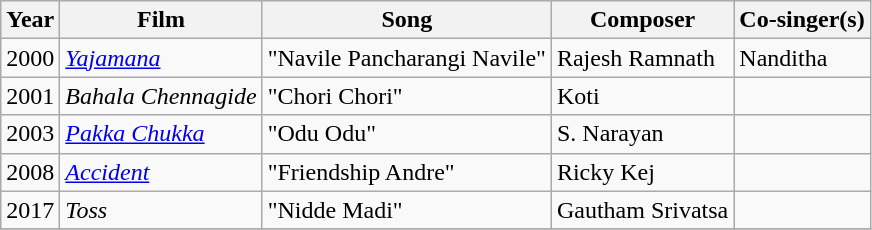<table class="wikitable">
<tr style="background:#cfc; text-align:center;">
<th>Year</th>
<th>Film</th>
<th>Song</th>
<th>Composer</th>
<th>Co-singer(s)</th>
</tr>
<tr>
<td>2000</td>
<td><em><a href='#'>Yajamana</a></em></td>
<td>"Navile Pancharangi Navile"</td>
<td>Rajesh Ramnath</td>
<td>Nanditha</td>
</tr>
<tr>
<td>2001</td>
<td><em>Bahala Chennagide</em></td>
<td>"Chori Chori"</td>
<td>Koti</td>
<td></td>
</tr>
<tr>
<td>2003</td>
<td><em><a href='#'>Pakka Chukka</a></em></td>
<td>"Odu Odu"</td>
<td>S. Narayan</td>
<td></td>
</tr>
<tr>
<td>2008</td>
<td><em><a href='#'>Accident</a></em></td>
<td>"Friendship Andre"</td>
<td>Ricky Kej</td>
<td></td>
</tr>
<tr>
<td>2017</td>
<td><em>Toss</em></td>
<td>"Nidde Madi"</td>
<td>Gautham Srivatsa</td>
<td></td>
</tr>
<tr>
</tr>
</table>
